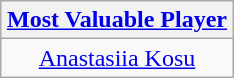<table class=wikitable style="text-align:center; margin:auto">
<tr>
<th><a href='#'>Most Valuable Player</a></th>
</tr>
<tr>
<td> <a href='#'>Anastasiia Kosu</a></td>
</tr>
</table>
